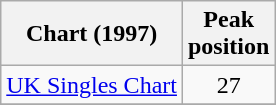<table class="wikitable">
<tr>
<th>Chart (1997)</th>
<th>Peak<br>position</th>
</tr>
<tr>
<td><a href='#'>UK Singles Chart</a></td>
<td align=center>27</td>
</tr>
<tr>
</tr>
</table>
